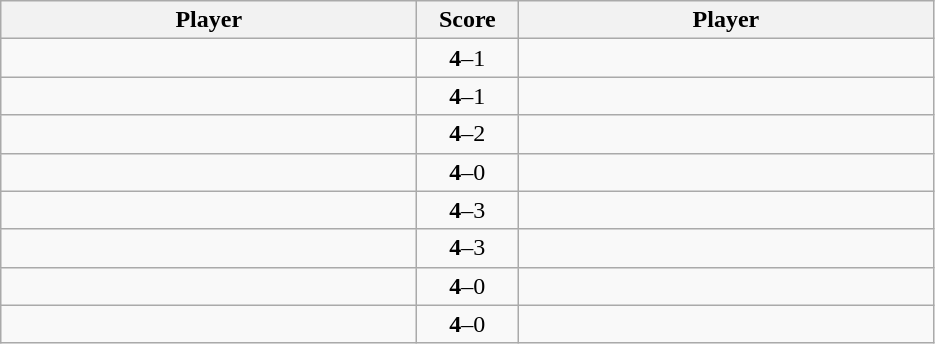<table class="wikitable ">
<tr>
<th width=270>Player</th>
<th width=60>Score</th>
<th width=270>Player</th>
</tr>
<tr>
<td><strong></strong></td>
<td align="center"><strong>4</strong>–1</td>
<td></td>
</tr>
<tr>
<td><strong></strong></td>
<td align="center"><strong>4</strong>–1</td>
<td></td>
</tr>
<tr>
<td><strong></strong></td>
<td align="center"><strong>4</strong>–2</td>
<td></td>
</tr>
<tr>
<td><strong></strong></td>
<td align="center"><strong>4</strong>–0</td>
<td></td>
</tr>
<tr>
<td><strong></strong></td>
<td align="center"><strong>4</strong>–3</td>
<td></td>
</tr>
<tr>
<td><strong></strong></td>
<td align="center"><strong>4</strong>–3</td>
<td></td>
</tr>
<tr>
<td><strong></strong></td>
<td align="center"><strong>4</strong>–0</td>
<td></td>
</tr>
<tr>
<td><strong></strong></td>
<td align="center"><strong>4</strong>–0</td>
<td></td>
</tr>
</table>
